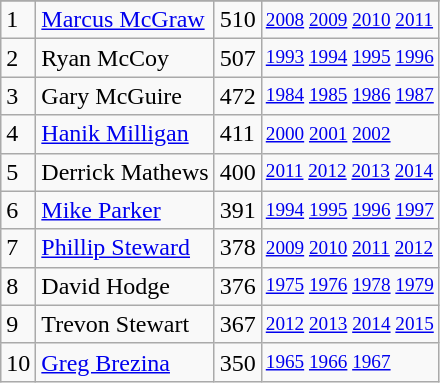<table class="wikitable">
<tr>
</tr>
<tr>
<td>1</td>
<td><a href='#'>Marcus McGraw</a></td>
<td>510</td>
<td style="font-size:80%;"><a href='#'>2008</a> <a href='#'>2009</a> <a href='#'>2010</a> <a href='#'>2011</a></td>
</tr>
<tr>
<td>2</td>
<td>Ryan McCoy</td>
<td>507</td>
<td style="font-size:80%;"><a href='#'>1993</a> <a href='#'>1994</a> <a href='#'>1995</a> <a href='#'>1996</a></td>
</tr>
<tr>
<td>3</td>
<td>Gary McGuire</td>
<td>472</td>
<td style="font-size:80%;"><a href='#'>1984</a> <a href='#'>1985</a> <a href='#'>1986</a> <a href='#'>1987</a></td>
</tr>
<tr>
<td>4</td>
<td><a href='#'>Hanik Milligan</a></td>
<td>411</td>
<td style="font-size:80%;"><a href='#'>2000</a> <a href='#'>2001</a> <a href='#'>2002</a></td>
</tr>
<tr>
<td>5</td>
<td>Derrick Mathews</td>
<td>400</td>
<td style="font-size:80%;"><a href='#'>2011</a> <a href='#'>2012</a> <a href='#'>2013</a> <a href='#'>2014</a></td>
</tr>
<tr>
<td>6</td>
<td><a href='#'>Mike Parker</a></td>
<td>391</td>
<td style="font-size:80%;"><a href='#'>1994</a> <a href='#'>1995</a> <a href='#'>1996</a> <a href='#'>1997</a></td>
</tr>
<tr>
<td>7</td>
<td><a href='#'>Phillip Steward</a></td>
<td>378</td>
<td style="font-size:80%;"><a href='#'>2009</a> <a href='#'>2010</a> <a href='#'>2011</a> <a href='#'>2012</a></td>
</tr>
<tr>
<td>8</td>
<td>David Hodge</td>
<td>376</td>
<td style="font-size:80%;"><a href='#'>1975</a> <a href='#'>1976</a> <a href='#'>1978</a> <a href='#'>1979</a></td>
</tr>
<tr>
<td>9</td>
<td>Trevon Stewart</td>
<td>367</td>
<td style="font-size:80%;"><a href='#'>2012</a> <a href='#'>2013</a> <a href='#'>2014</a> <a href='#'>2015</a></td>
</tr>
<tr>
<td>10</td>
<td><a href='#'>Greg Brezina</a></td>
<td>350</td>
<td style="font-size:80%;"><a href='#'>1965</a> <a href='#'>1966</a> <a href='#'>1967</a></td>
</tr>
</table>
